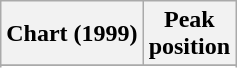<table class="wikitable sortable plainrowheaders">
<tr>
<th>Chart (1999)</th>
<th>Peak<br>position</th>
</tr>
<tr>
</tr>
<tr>
</tr>
</table>
